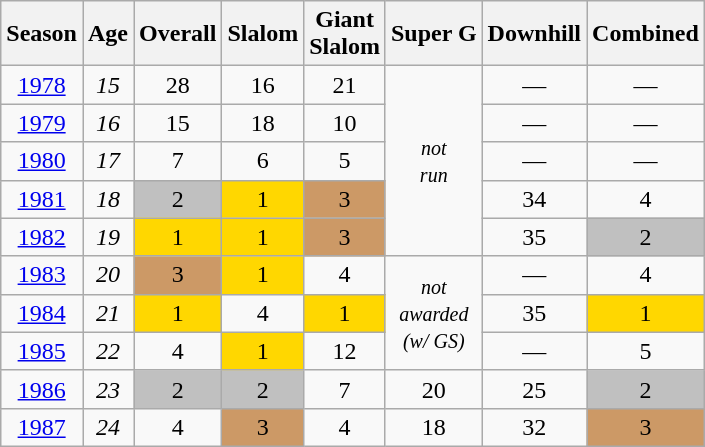<table class=wikitable style="text-align:center">
<tr>
<th>Season</th>
<th>Age</th>
<th>Overall</th>
<th>Slalom</th>
<th>Giant<br>Slalom</th>
<th>Super G</th>
<th>Downhill</th>
<th>Combined</th>
</tr>
<tr>
<td><a href='#'>1978</a></td>
<td><em>15</em></td>
<td>28</td>
<td>16</td>
<td>21</td>
<td rowspan=5><small><em>not<br>run</em></small></td>
<td>—</td>
<td>—</td>
</tr>
<tr>
<td><a href='#'>1979</a></td>
<td><em>16</em></td>
<td>15</td>
<td>18</td>
<td>10</td>
<td>—</td>
<td>—</td>
</tr>
<tr>
<td><a href='#'>1980</a></td>
<td><em>17</em></td>
<td>7</td>
<td>6</td>
<td>5</td>
<td>—</td>
<td>—</td>
</tr>
<tr>
<td><a href='#'>1981</a></td>
<td><em>18</em></td>
<td style="background:silver;">2</td>
<td style="background:gold;">1</td>
<td style="background:#c96;">3</td>
<td>34</td>
<td>4</td>
</tr>
<tr>
<td><a href='#'>1982</a></td>
<td><em>19</em></td>
<td style="background:gold;">1</td>
<td style="background:gold;">1</td>
<td style="background:#c96;">3</td>
<td>35</td>
<td style="background:silver;">2</td>
</tr>
<tr>
<td><a href='#'>1983</a></td>
<td><em>20</em></td>
<td style="background:#c96;">3</td>
<td style="background:gold">1</td>
<td>4</td>
<td rowspan=3><small><em>not<br>awarded<br>(w/ GS)</em></small></td>
<td>—</td>
<td>4</td>
</tr>
<tr>
<td><a href='#'>1984</a></td>
<td><em>21</em></td>
<td style="background:gold">1</td>
<td>4</td>
<td style="background:gold">1</td>
<td>35</td>
<td style="background:gold">1</td>
</tr>
<tr>
<td><a href='#'>1985</a></td>
<td><em>22</em></td>
<td>4</td>
<td style="background:gold">1</td>
<td>12</td>
<td>—</td>
<td>5</td>
</tr>
<tr>
<td><a href='#'>1986</a></td>
<td><em>23</em></td>
<td style="background:silver;">2</td>
<td style="background:silver;">2</td>
<td>7</td>
<td>20</td>
<td>25</td>
<td style="background:silver;">2</td>
</tr>
<tr>
<td><a href='#'>1987</a></td>
<td><em>24</em></td>
<td>4</td>
<td style="background:#c96;">3</td>
<td>4</td>
<td>18</td>
<td>32</td>
<td style="background:#c96;">3</td>
</tr>
</table>
